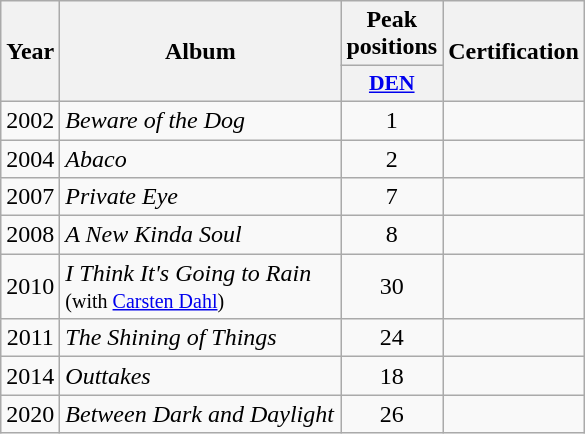<table class="wikitable">
<tr>
<th align="center" rowspan="2" width="10">Year</th>
<th align="center" rowspan="2" width="180">Album</th>
<th align="center" colspan="1" width="20">Peak positions</th>
<th align="center" rowspan="2" width="70">Certification</th>
</tr>
<tr>
<th scope="col" style="width:3em;font-size:90%;"><a href='#'>DEN</a><br></th>
</tr>
<tr>
<td style="text-align:center;">2002</td>
<td><em>Beware of the Dog</em></td>
<td style="text-align:center;">1</td>
<td style="text-align:center;"></td>
</tr>
<tr>
<td style="text-align:center;">2004</td>
<td><em>Abaco</em></td>
<td style="text-align:center;">2</td>
<td style="text-align:center;"></td>
</tr>
<tr>
<td style="text-align:center;">2007</td>
<td><em>Private Eye</em></td>
<td style="text-align:center;">7</td>
<td style="text-align:center;"></td>
</tr>
<tr>
<td style="text-align:center;">2008</td>
<td><em>A New Kinda Soul</em></td>
<td style="text-align:center;">8</td>
<td style="text-align:center;"></td>
</tr>
<tr>
<td style="text-align:center;">2010</td>
<td><em>I Think It's Going to Rain</em> <br><small>(with <a href='#'>Carsten Dahl</a>)</small></td>
<td style="text-align:center;">30</td>
<td style="text-align:center;"></td>
</tr>
<tr>
<td style="text-align:center;">2011</td>
<td><em>The Shining of Things</em></td>
<td style="text-align:center;">24</td>
<td style="text-align:center;"></td>
</tr>
<tr>
<td style="text-align:center;">2014</td>
<td><em>Outtakes</em></td>
<td style="text-align:center;">18</td>
<td style="text-align:center;"></td>
</tr>
<tr>
<td style="text-align:center;">2020</td>
<td><em>Between Dark and Daylight</em></td>
<td style="text-align:center;">26<br></td>
<td style="text-align:center;"></td>
</tr>
</table>
